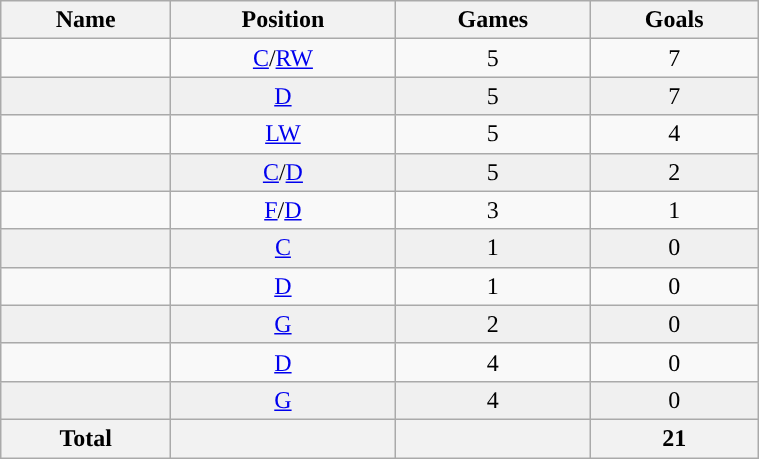<table class="wikitable sortable" width ="40%">
<tr align="center">
<th><strong>Name</strong></th>
<th><strong>Position</strong></th>
<th><strong>Games</strong></th>
<th><strong>Goals</strong></th>
</tr>
<tr align="center" bgcolor="">
<td></td>
<td><a href='#'>C</a>/<a href='#'>RW</a></td>
<td>5</td>
<td>7</td>
</tr>
<tr align="center" bgcolor="f0f0f0">
<td></td>
<td><a href='#'>D</a></td>
<td>5</td>
<td>7</td>
</tr>
<tr align="center" bgcolor="">
<td></td>
<td><a href='#'>LW</a></td>
<td>5</td>
<td>4</td>
</tr>
<tr align="center" bgcolor="f0f0f0">
<td></td>
<td><a href='#'>C</a>/<a href='#'>D</a></td>
<td>5</td>
<td>2</td>
</tr>
<tr align="center" bgcolor="">
<td></td>
<td><a href='#'>F</a>/<a href='#'>D</a></td>
<td>3</td>
<td>1</td>
</tr>
<tr align="center" bgcolor="f0f0f0">
<td></td>
<td><a href='#'>C</a></td>
<td>1</td>
<td>0</td>
</tr>
<tr align="center" bgcolor="">
<td></td>
<td><a href='#'>D</a></td>
<td>1</td>
<td>0</td>
</tr>
<tr align="center" bgcolor="f0f0f0">
<td></td>
<td><a href='#'>G</a></td>
<td>2</td>
<td>0</td>
</tr>
<tr align="center" bgcolor="">
<td></td>
<td><a href='#'>D</a></td>
<td>4</td>
<td>0</td>
</tr>
<tr align="center" bgcolor="f0f0f0">
<td></td>
<td><a href='#'>G</a></td>
<td>4</td>
<td>0</td>
</tr>
<tr>
<th>Total</th>
<th></th>
<th></th>
<th>21</th>
</tr>
</table>
